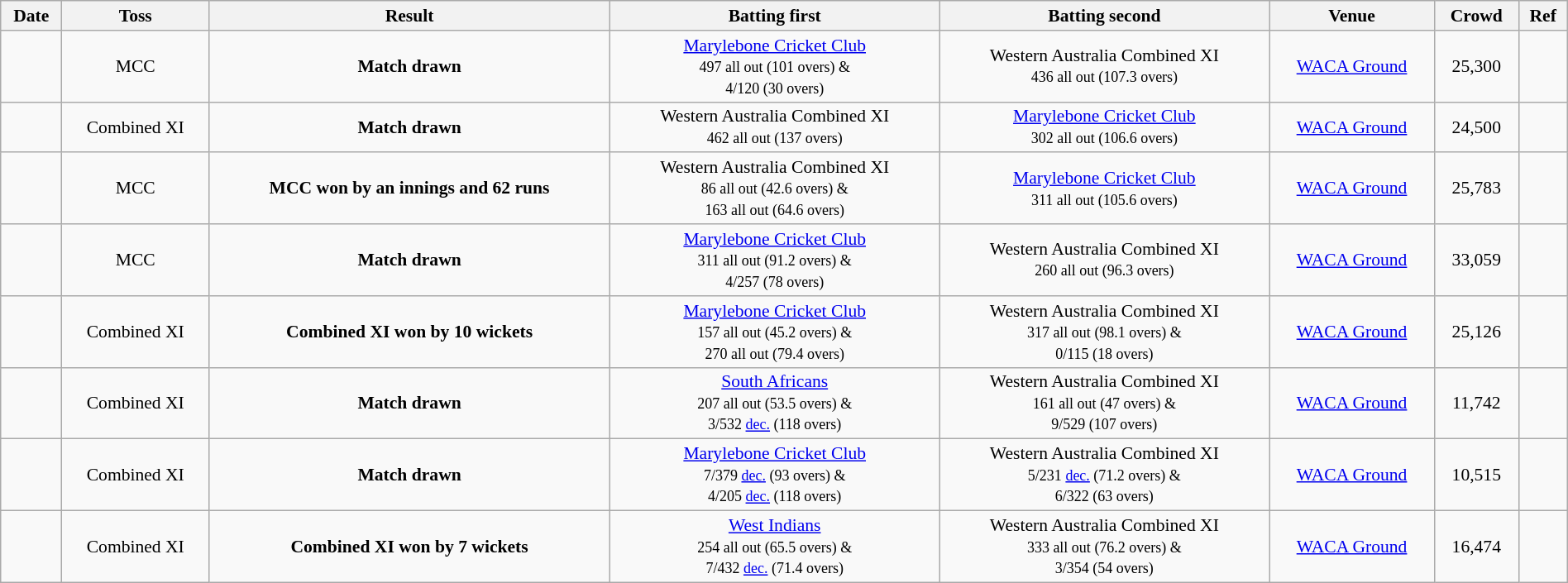<table class="wikitable" style="font-size:90%; width: 100%; text-align: center;">
<tr>
<th>Date</th>
<th>Toss</th>
<th>Result</th>
<th>Batting first</th>
<th>Batting second</th>
<th>Venue</th>
<th>Crowd</th>
<th>Ref</th>
</tr>
<tr>
<td></td>
<td>MCC</td>
<td><strong>Match drawn</strong></td>
<td><a href='#'>Marylebone Cricket Club</a><br><small>497 all out (101 overs) &<br>4/120 (30 overs)</small></td>
<td>Western Australia Combined XI<br><small>436 all out (107.3 overs)</small></td>
<td><a href='#'>WACA Ground</a></td>
<td>25,300</td>
<td></td>
</tr>
<tr>
<td></td>
<td>Combined XI</td>
<td><strong>Match drawn</strong></td>
<td>Western Australia Combined XI<br><small>462 all out (137 overs)</small></td>
<td><a href='#'>Marylebone Cricket Club</a><br><small>302 all out (106.6 overs)</small></td>
<td><a href='#'>WACA Ground</a></td>
<td>24,500</td>
<td></td>
</tr>
<tr>
<td></td>
<td>MCC</td>
<td><strong>MCC won by an innings and 62 runs</strong></td>
<td>Western Australia Combined XI<br><small>86 all out (42.6 overs) &<br>163 all out (64.6 overs)</small></td>
<td><a href='#'>Marylebone Cricket Club</a><br><small>311 all out (105.6 overs)</small></td>
<td><a href='#'>WACA Ground</a></td>
<td>25,783</td>
<td></td>
</tr>
<tr>
<td></td>
<td>MCC</td>
<td><strong>Match drawn</strong></td>
<td><a href='#'>Marylebone Cricket Club</a><br><small>311 all out (91.2 overs) &<br>4/257 (78 overs)</small></td>
<td>Western Australia Combined XI<br><small>260 all out (96.3 overs)</small></td>
<td><a href='#'>WACA Ground</a></td>
<td>33,059</td>
<td></td>
</tr>
<tr>
<td></td>
<td>Combined XI</td>
<td><strong>Combined XI won by 10 wickets</strong></td>
<td><a href='#'>Marylebone Cricket Club</a><br><small>157 all out (45.2 overs) &<br>270 all out (79.4 overs)</small></td>
<td>Western Australia Combined XI<br><small>317 all out (98.1 overs) &<br>0/115 (18 overs)</small></td>
<td><a href='#'>WACA Ground</a></td>
<td>25,126</td>
<td></td>
</tr>
<tr>
<td></td>
<td>Combined XI</td>
<td><strong>Match drawn</strong></td>
<td><a href='#'>South Africans</a><br><small>207 all out (53.5 overs) &<br>3/532 <a href='#'>dec.</a> (118 overs)</small></td>
<td>Western Australia Combined XI<br><small>161 all out (47 overs) &<br>9/529 (107 overs)</small></td>
<td><a href='#'>WACA Ground</a></td>
<td>11,742</td>
<td></td>
</tr>
<tr>
<td></td>
<td>Combined XI</td>
<td><strong>Match drawn</strong></td>
<td><a href='#'>Marylebone Cricket Club</a><br><small>7/379 <a href='#'>dec.</a> (93 overs) &<br>4/205 <a href='#'>dec.</a> (118 overs)</small></td>
<td>Western Australia Combined XI<br><small>5/231 <a href='#'>dec.</a> (71.2 overs) &<br>6/322 (63 overs)</small></td>
<td><a href='#'>WACA Ground</a></td>
<td>10,515</td>
<td></td>
</tr>
<tr>
<td></td>
<td>Combined XI</td>
<td><strong>Combined XI won by 7 wickets</strong></td>
<td><a href='#'>West Indians</a><br><small>254 all out (65.5 overs) &<br>7/432 <a href='#'>dec.</a> (71.4 overs)</small></td>
<td>Western Australia Combined XI<br><small>333 all out (76.2 overs) &<br>3/354 (54 overs)</small></td>
<td><a href='#'>WACA Ground</a></td>
<td>16,474</td>
<td></td>
</tr>
</table>
